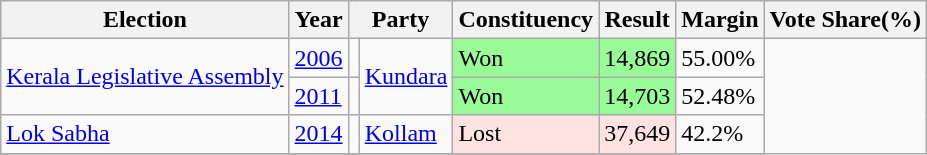<table class="sortable wikitable">
<tr>
<th>Election</th>
<th>Year</th>
<th colspan="2">Party</th>
<th>Constituency</th>
<th>Result</th>
<th>Margin</th>
<th>Vote Share(%)</th>
</tr>
<tr>
<td rowspan=2><a href='#'>Kerala Legislative Assembly</a></td>
<td><a href='#'>2006</a></td>
<td></td>
<td rowspan=2><a href='#'>Kundara</a></td>
<td style="background: #98FB98;">Won</td>
<td style="background: #98FB98;">14,869</td>
<td>55.00%</td>
</tr>
<tr>
<td><a href='#'>2011</a></td>
<td></td>
<td style="background: #98FB98;">Won</td>
<td style="background: #98FB98;">14,703</td>
<td>52.48%</td>
</tr>
<tr>
<td><a href='#'>Lok Sabha</a></td>
<td><a href='#'>2014</a></td>
<td></td>
<td><a href='#'>Kollam</a></td>
<td style="background: #FFE3E3;">Lost</td>
<td style="background: #FFE3E3;">37,649</td>
<td>42.2%</td>
</tr>
<tr>
</tr>
</table>
